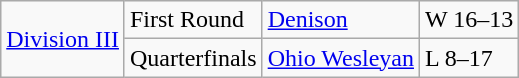<table class="wikitable">
<tr>
<td rowspan="5"><a href='#'>Division III</a></td>
<td>First Round</td>
<td><a href='#'>Denison</a></td>
<td>W 16–13</td>
</tr>
<tr>
<td>Quarterfinals</td>
<td><a href='#'>Ohio Wesleyan</a></td>
<td>L 8–17</td>
</tr>
</table>
